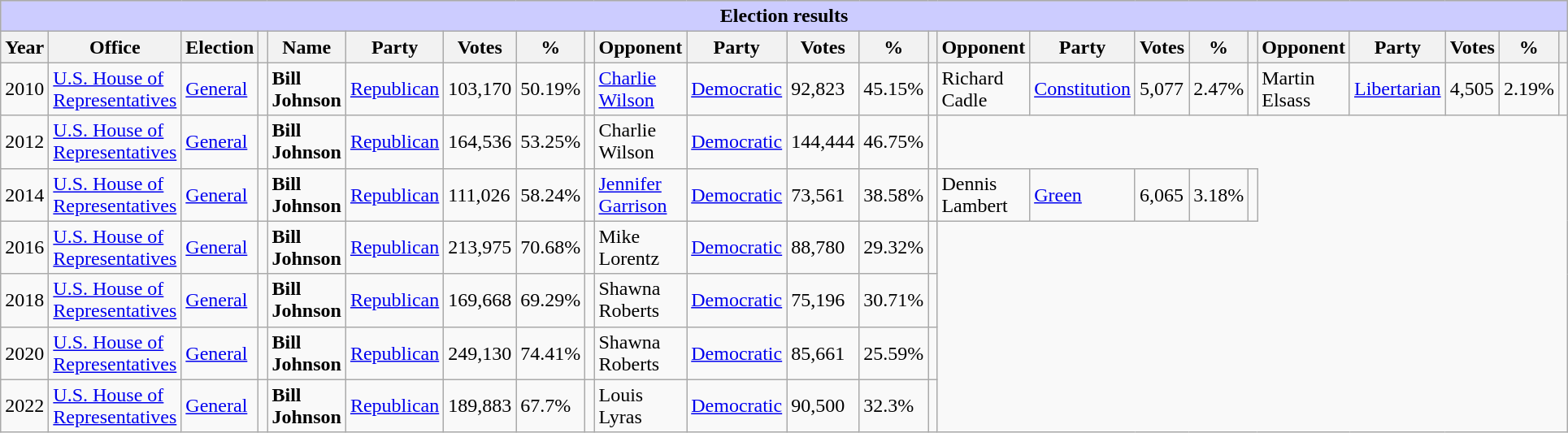<table class="wikitable collapsible">
<tr style="background:#ccc;">
<th colspan="24" style="background:#ccf;">Election results</th>
</tr>
<tr>
<th><strong>Year</strong></th>
<th><strong>Office</strong></th>
<th><strong>Election</strong></th>
<th></th>
<th><strong>Name</strong></th>
<th><strong>Party</strong></th>
<th><strong>Votes</strong></th>
<th><strong>%</strong></th>
<th></th>
<th><strong>Opponent</strong></th>
<th><strong>Party</strong></th>
<th><strong>Votes</strong></th>
<th><strong>%</strong></th>
<th></th>
<th><strong>Opponent</strong></th>
<th><strong>Party</strong></th>
<th><strong>Votes</strong></th>
<th><strong>%</strong></th>
<th></th>
<th><strong>Opponent</strong></th>
<th><strong>Party</strong></th>
<th><strong>Votes</strong></th>
<th><strong>%</strong></th>
<th></th>
</tr>
<tr>
<td>2010</td>
<td><a href='#'>U.S. House of Representatives</a></td>
<td><a href='#'>General</a></td>
<td></td>
<td><strong>Bill Johnson</strong></td>
<td><a href='#'>Republican</a></td>
<td>103,170</td>
<td>50.19%</td>
<td></td>
<td><a href='#'>Charlie Wilson</a></td>
<td><a href='#'>Democratic</a></td>
<td>92,823</td>
<td>45.15%</td>
<td></td>
<td>Richard Cadle</td>
<td><a href='#'>Constitution</a></td>
<td>5,077</td>
<td>2.47%</td>
<td></td>
<td>Martin Elsass</td>
<td><a href='#'>Libertarian</a></td>
<td>4,505</td>
<td>2.19%</td>
<td></td>
</tr>
<tr>
<td>2012</td>
<td><a href='#'>U.S. House of Representatives</a></td>
<td><a href='#'>General</a></td>
<td></td>
<td><strong>Bill Johnson</strong></td>
<td><a href='#'>Republican</a></td>
<td>164,536</td>
<td>53.25%</td>
<td></td>
<td>Charlie Wilson</td>
<td><a href='#'>Democratic</a></td>
<td>144,444</td>
<td>46.75%</td>
<td></td>
</tr>
<tr>
<td>2014</td>
<td><a href='#'>U.S. House of Representatives</a></td>
<td><a href='#'>General</a></td>
<td></td>
<td><strong>Bill Johnson</strong></td>
<td><a href='#'>Republican</a></td>
<td>111,026</td>
<td>58.24%</td>
<td></td>
<td><a href='#'>Jennifer Garrison</a></td>
<td><a href='#'>Democratic</a></td>
<td>73,561</td>
<td>38.58%</td>
<td></td>
<td>Dennis Lambert</td>
<td><a href='#'>Green</a></td>
<td>6,065</td>
<td>3.18%</td>
<td></td>
</tr>
<tr>
<td>2016</td>
<td><a href='#'>U.S. House of Representatives</a></td>
<td><a href='#'>General</a></td>
<td></td>
<td><strong>Bill Johnson</strong></td>
<td><a href='#'>Republican</a></td>
<td>213,975</td>
<td>70.68%</td>
<td></td>
<td>Mike Lorentz</td>
<td><a href='#'>Democratic</a></td>
<td>88,780</td>
<td>29.32%</td>
<td></td>
</tr>
<tr>
<td>2018</td>
<td><a href='#'>U.S. House of Representatives</a></td>
<td><a href='#'>General</a></td>
<td></td>
<td><strong>Bill Johnson</strong></td>
<td><a href='#'>Republican</a></td>
<td>169,668</td>
<td>69.29%</td>
<td></td>
<td>Shawna Roberts</td>
<td><a href='#'>Democratic</a></td>
<td>75,196</td>
<td>30.71%</td>
<td></td>
</tr>
<tr>
<td>2020</td>
<td><a href='#'>U.S. House of Representatives</a></td>
<td><a href='#'>General</a></td>
<td></td>
<td><strong>Bill Johnson</strong></td>
<td><a href='#'>Republican</a></td>
<td>249,130</td>
<td>74.41%</td>
<td></td>
<td>Shawna Roberts</td>
<td><a href='#'>Democratic</a></td>
<td>85,661</td>
<td>25.59%</td>
<td></td>
</tr>
<tr>
<td>2022</td>
<td><a href='#'>U.S. House of Representatives</a></td>
<td><a href='#'>General</a></td>
<td></td>
<td><strong>Bill Johnson</strong></td>
<td><a href='#'>Republican</a></td>
<td>189,883</td>
<td>67.7%</td>
<td></td>
<td>Louis Lyras</td>
<td><a href='#'>Democratic</a></td>
<td>90,500</td>
<td>32.3%</td>
<td></td>
</tr>
</table>
